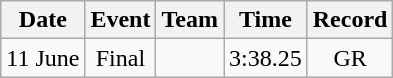<table class="wikitable" style="text-align:center;">
<tr>
<th>Date</th>
<th>Event</th>
<th>Team</th>
<th>Time</th>
<th>Record</th>
</tr>
<tr>
<td>11 June</td>
<td>Final</td>
<td></td>
<td>3:38.25</td>
<td align=center>GR</td>
</tr>
</table>
